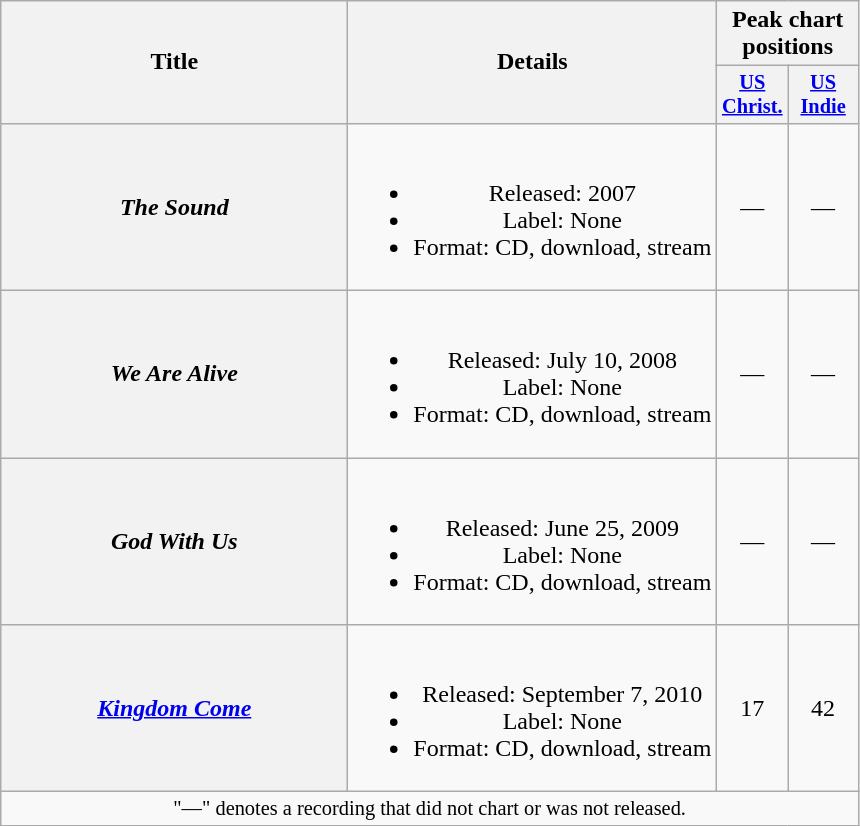<table class="wikitable plainrowheaders" style="text-align:center;">
<tr>
<th rowspan="2" style="width:14em;">Title</th>
<th rowspan="2">Details</th>
<th colspan="2">Peak chart positions</th>
</tr>
<tr>
<th scope="col" style="width:3em;font-size:85%;"><a href='#'>US<br>Christ.</a><br></th>
<th scope="col" style="width:3em;font-size:85%;"><a href='#'>US<br>Indie</a><br></th>
</tr>
<tr>
<th scope="row"><em>The Sound</em></th>
<td><br><ul><li>Released: 2007</li><li>Label: None</li><li>Format: CD, download, stream</li></ul></td>
<td>—</td>
<td>—</td>
</tr>
<tr>
<th scope="row"><em>We Are Alive</em></th>
<td><br><ul><li>Released: July 10, 2008</li><li>Label: None</li><li>Format: CD, download, stream</li></ul></td>
<td>—</td>
<td>—</td>
</tr>
<tr>
<th scope="row"><em>God With Us</em></th>
<td><br><ul><li>Released: June 25, 2009</li><li>Label: None</li><li>Format: CD, download, stream</li></ul></td>
<td>—</td>
<td>—</td>
</tr>
<tr>
<th scope="row"><em><a href='#'>Kingdom Come</a></em></th>
<td><br><ul><li>Released: September 7, 2010</li><li>Label: None</li><li>Format: CD, download, stream</li></ul></td>
<td>17</td>
<td>42</td>
</tr>
<tr>
<td colspan="18" style="font-size:85%;">"—" denotes a recording that did not chart or was not released.</td>
</tr>
</table>
